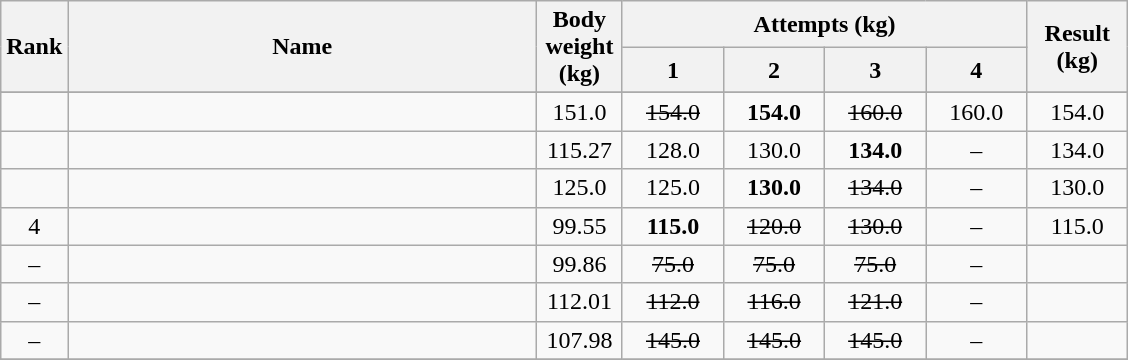<table class="wikitable" style="text-align:center;">
<tr>
<th rowspan=2>Rank</th>
<th rowspan=2 width=305>Name</th>
<th rowspan=2 width=50>Body weight (kg)</th>
<th colspan=4>Attempts (kg)</th>
<th rowspan=2 width=60>Result (kg)</th>
</tr>
<tr>
<th width=60>1</th>
<th width=60>2</th>
<th width=60>3</th>
<th width=60>4</th>
</tr>
<tr>
</tr>
<tr>
<td></td>
<td align=left></td>
<td>151.0</td>
<td><s>154.0</s></td>
<td><strong>154.0</strong></td>
<td><s>160.0</s></td>
<td>160.0  </td>
<td>154.0</td>
</tr>
<tr>
<td></td>
<td align=left></td>
<td>115.27</td>
<td>128.0</td>
<td>130.0</td>
<td><strong>134.0</strong></td>
<td>–</td>
<td>134.0</td>
</tr>
<tr>
<td></td>
<td align=left></td>
<td>125.0</td>
<td>125.0</td>
<td><strong>130.0</strong></td>
<td><s>134.0</s></td>
<td>–</td>
<td>130.0</td>
</tr>
<tr>
<td>4</td>
<td align=left></td>
<td>99.55</td>
<td><strong>115.0</strong></td>
<td><s>120.0</s></td>
<td><s>130.0</s></td>
<td>–</td>
<td>115.0</td>
</tr>
<tr>
<td>–</td>
<td align=left></td>
<td>99.86</td>
<td><s>75.0</s></td>
<td><s>75.0</s></td>
<td><s>75.0</s></td>
<td>–</td>
<td></td>
</tr>
<tr>
<td>–</td>
<td align=left></td>
<td>112.01</td>
<td><s>112.0</s></td>
<td><s>116.0</s></td>
<td><s>121.0</s></td>
<td>–</td>
<td></td>
</tr>
<tr>
<td>–</td>
<td align=left></td>
<td>107.98</td>
<td><s>145.0</s></td>
<td><s>145.0</s></td>
<td><s>145.0</s></td>
<td>–</td>
<td></td>
</tr>
<tr>
</tr>
</table>
